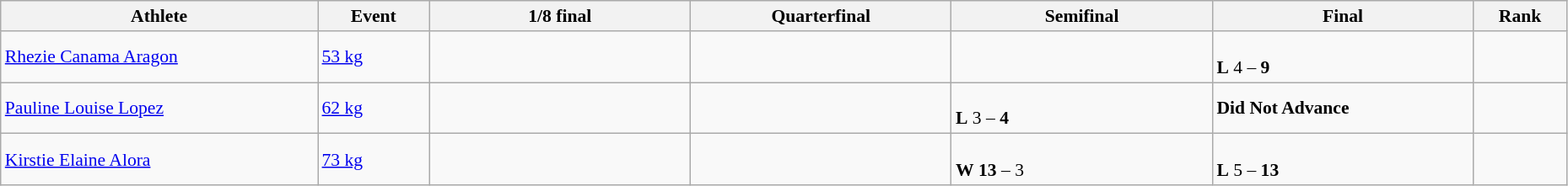<table class="wikitable" width="98%" style="text-align:left; font-size:90%">
<tr>
<th width="17%">Athlete</th>
<th width="6%">Event</th>
<th width="14%">1/8 final</th>
<th width="14%">Quarterfinal</th>
<th width="14%">Semifinal</th>
<th width="14%">Final</th>
<th width="5%">Rank</th>
</tr>
<tr>
<td><a href='#'>Rhezie Canama Aragon</a></td>
<td><a href='#'>53 kg</a></td>
<td></td>
<td></td>
<td></td>
<td> <br> <strong>L</strong> 4 – <strong>9</strong></td>
<td></td>
</tr>
<tr>
<td><a href='#'>Pauline Louise Lopez</a></td>
<td><a href='#'>62 kg</a></td>
<td></td>
<td></td>
<td> <br> <strong>L</strong> 3 – <strong>4</strong></td>
<td><strong>Did Not Advance</strong></td>
<td></td>
</tr>
<tr>
<td><a href='#'>Kirstie Elaine Alora</a></td>
<td><a href='#'>73 kg</a></td>
<td></td>
<td></td>
<td> <br> <strong>W</strong> <strong>13</strong> – 3</td>
<td> <br> <strong>L</strong> 5 – <strong>13</strong></td>
<td></td>
</tr>
</table>
